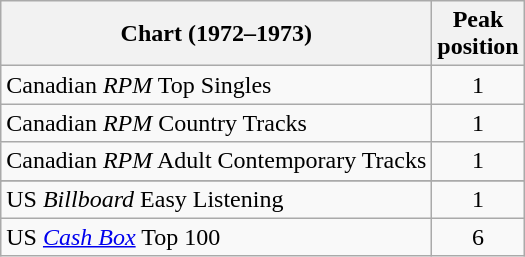<table class="wikitable sortable">
<tr>
<th>Chart (1972–1973)</th>
<th style="text-align:center;">Peak<br>position</th>
</tr>
<tr>
<td>Canadian <em>RPM</em> Top Singles</td>
<td style="text-align:center;">1</td>
</tr>
<tr>
<td>Canadian <em>RPM</em> Country Tracks</td>
<td style="text-align:center;">1</td>
</tr>
<tr>
<td>Canadian <em>RPM</em> Adult Contemporary Tracks</td>
<td style="text-align:center;">1</td>
</tr>
<tr>
</tr>
<tr>
</tr>
<tr>
<td>US <em>Billboard</em> Easy Listening</td>
<td style="text-align:center;">1</td>
</tr>
<tr>
<td>US <a href='#'><em>Cash Box</em></a> Top 100</td>
<td align="center">6</td>
</tr>
</table>
